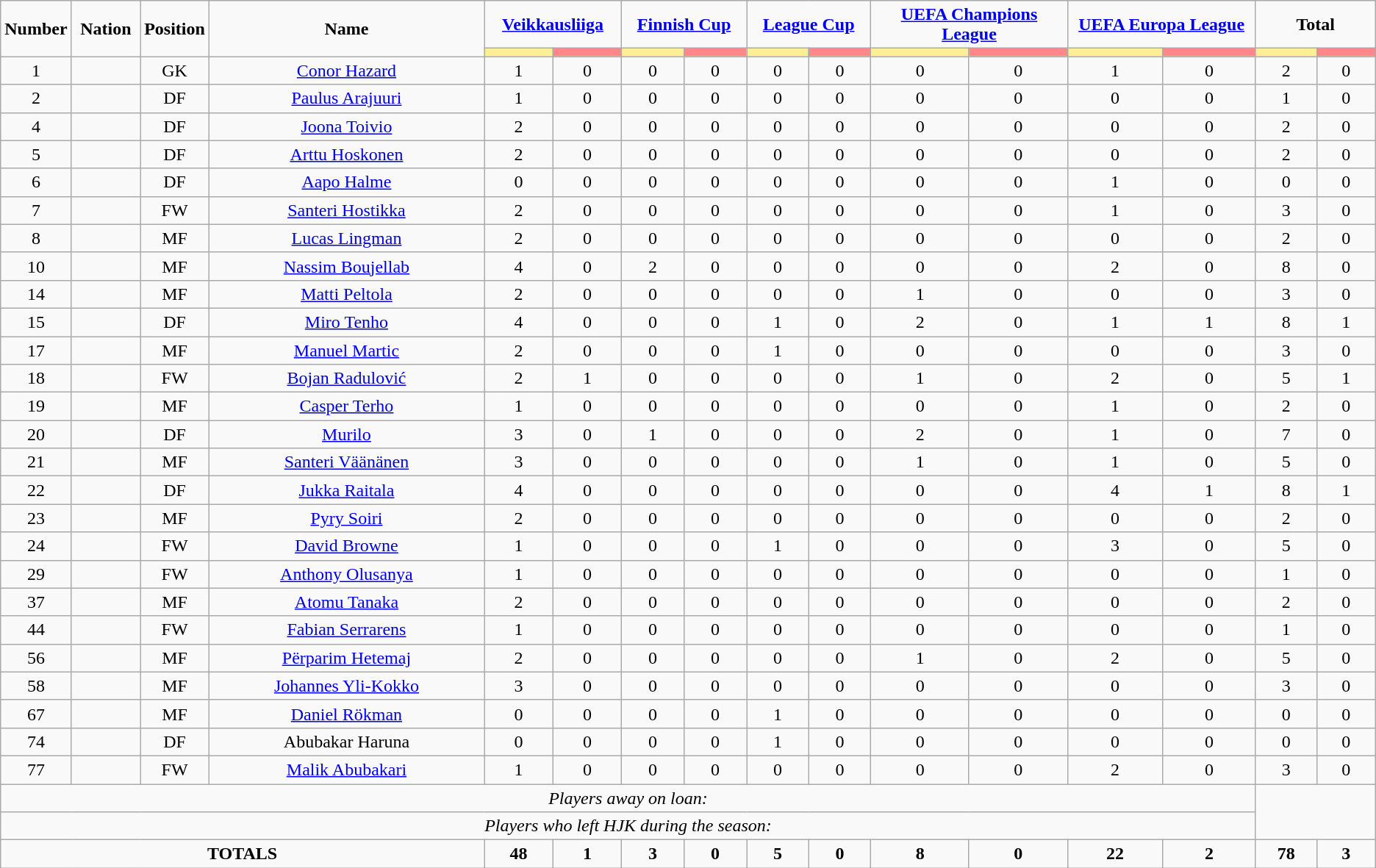<table class="wikitable" style="text-align:center;">
<tr>
<td rowspan="2"  style="width:5%;"><strong>Number</strong></td>
<td rowspan="2"  style="width:5%;"><strong>Nation</strong></td>
<td rowspan="2"  style="width:5%;"><strong>Position</strong></td>
<td rowspan="2"  style="width:20%;"><strong>Name</strong></td>
<td colspan="2"><strong><a href='#'>Veikkausliiga</a></strong></td>
<td colspan="2"><strong><a href='#'>Finnish Cup</a></strong></td>
<td colspan="2"><strong><a href='#'>League Cup</a></strong></td>
<td colspan="2"><strong><a href='#'>UEFA Champions League</a></strong></td>
<td colspan="2"><strong><a href='#'>UEFA Europa League</a></strong></td>
<td colspan="2"><strong>Total</strong></td>
</tr>
<tr>
<th style="width:60px; background:#fe9;"></th>
<th style="width:60px; background:#ff8888;"></th>
<th style="width:60px; background:#fe9;"></th>
<th style="width:60px; background:#ff8888;"></th>
<th style="width:60px; background:#fe9;"></th>
<th style="width:60px; background:#ff8888;"></th>
<th style="width:100px; background:#fe9;"></th>
<th style="width:100px; background:#ff8888;"></th>
<th style="width:100px; background:#fe9;"></th>
<th style="width:100px; background:#ff8888;"></th>
<th style="width:60px; background:#fe9;"></th>
<th style="width:60px; background:#ff8888;"></th>
</tr>
<tr>
<td>1</td>
<td></td>
<td>GK</td>
<td><a href='#'>Conor Hazard</a></td>
<td>1</td>
<td>0</td>
<td>0</td>
<td>0</td>
<td>0</td>
<td>0</td>
<td>0</td>
<td>0</td>
<td>1</td>
<td>0</td>
<td>2</td>
<td>0</td>
</tr>
<tr>
<td>2</td>
<td></td>
<td>DF</td>
<td><a href='#'>Paulus Arajuuri</a></td>
<td>1</td>
<td>0</td>
<td>0</td>
<td>0</td>
<td>0</td>
<td>0</td>
<td>0</td>
<td>0</td>
<td>0</td>
<td>0</td>
<td>1</td>
<td>0</td>
</tr>
<tr>
<td>4</td>
<td></td>
<td>DF</td>
<td><a href='#'>Joona Toivio</a></td>
<td>2</td>
<td>0</td>
<td>0</td>
<td>0</td>
<td>0</td>
<td>0</td>
<td>0</td>
<td>0</td>
<td>0</td>
<td>0</td>
<td>2</td>
<td>0</td>
</tr>
<tr>
<td>5</td>
<td></td>
<td>DF</td>
<td><a href='#'>Arttu Hoskonen</a></td>
<td>2</td>
<td>0</td>
<td>0</td>
<td>0</td>
<td>0</td>
<td>0</td>
<td>0</td>
<td>0</td>
<td>0</td>
<td>0</td>
<td>2</td>
<td>0</td>
</tr>
<tr>
<td>6</td>
<td></td>
<td>DF</td>
<td><a href='#'>Aapo Halme</a></td>
<td>0</td>
<td>0</td>
<td>0</td>
<td>0</td>
<td>0</td>
<td>0</td>
<td>0</td>
<td>0</td>
<td>1</td>
<td>0</td>
<td>0</td>
<td>0</td>
</tr>
<tr>
<td>7</td>
<td></td>
<td>FW</td>
<td><a href='#'>Santeri Hostikka</a></td>
<td>2</td>
<td>0</td>
<td>0</td>
<td>0</td>
<td>0</td>
<td>0</td>
<td>0</td>
<td>0</td>
<td>1</td>
<td>0</td>
<td>3</td>
<td>0</td>
</tr>
<tr>
<td>8</td>
<td></td>
<td>MF</td>
<td><a href='#'>Lucas Lingman</a></td>
<td>2</td>
<td>0</td>
<td>0</td>
<td>0</td>
<td>0</td>
<td>0</td>
<td>0</td>
<td>0</td>
<td>0</td>
<td>0</td>
<td>2</td>
<td>0</td>
</tr>
<tr>
<td>10</td>
<td></td>
<td>MF</td>
<td><a href='#'>Nassim Boujellab</a></td>
<td>4</td>
<td>0</td>
<td>2</td>
<td>0</td>
<td>0</td>
<td>0</td>
<td>0</td>
<td>0</td>
<td>2</td>
<td>0</td>
<td>8</td>
<td>0</td>
</tr>
<tr>
<td>14</td>
<td></td>
<td>MF</td>
<td><a href='#'>Matti Peltola</a></td>
<td>2</td>
<td>0</td>
<td>0</td>
<td>0</td>
<td>0</td>
<td>0</td>
<td>1</td>
<td>0</td>
<td>0</td>
<td>0</td>
<td>3</td>
<td>0</td>
</tr>
<tr>
<td>15</td>
<td></td>
<td>DF</td>
<td><a href='#'>Miro Tenho</a></td>
<td>4</td>
<td>0</td>
<td>0</td>
<td>0</td>
<td>1</td>
<td>0</td>
<td>2</td>
<td>0</td>
<td>1</td>
<td>1</td>
<td>8</td>
<td>1</td>
</tr>
<tr>
<td>17</td>
<td></td>
<td>MF</td>
<td><a href='#'>Manuel Martic</a></td>
<td>2</td>
<td>0</td>
<td>0</td>
<td>0</td>
<td>1</td>
<td>0</td>
<td>0</td>
<td>0</td>
<td>0</td>
<td>0</td>
<td>3</td>
<td>0</td>
</tr>
<tr>
<td>18</td>
<td></td>
<td>FW</td>
<td><a href='#'>Bojan Radulović</a></td>
<td>2</td>
<td>1</td>
<td>0</td>
<td>0</td>
<td>0</td>
<td>0</td>
<td>1</td>
<td>0</td>
<td>2</td>
<td>0</td>
<td>5</td>
<td>1</td>
</tr>
<tr>
<td>19</td>
<td></td>
<td>MF</td>
<td><a href='#'>Casper Terho</a></td>
<td>1</td>
<td>0</td>
<td>0</td>
<td>0</td>
<td>0</td>
<td>0</td>
<td>0</td>
<td>0</td>
<td>1</td>
<td>0</td>
<td>2</td>
<td>0</td>
</tr>
<tr>
<td>20</td>
<td></td>
<td>DF</td>
<td><a href='#'>Murilo</a></td>
<td>3</td>
<td>0</td>
<td>1</td>
<td>0</td>
<td>0</td>
<td>0</td>
<td>2</td>
<td>0</td>
<td>1</td>
<td>0</td>
<td>7</td>
<td>0</td>
</tr>
<tr>
<td>21</td>
<td></td>
<td>MF</td>
<td><a href='#'>Santeri Väänänen</a></td>
<td>3</td>
<td>0</td>
<td>0</td>
<td>0</td>
<td>0</td>
<td>0</td>
<td>1</td>
<td>0</td>
<td>1</td>
<td>0</td>
<td>5</td>
<td>0</td>
</tr>
<tr>
<td>22</td>
<td></td>
<td>DF</td>
<td><a href='#'>Jukka Raitala</a></td>
<td>4</td>
<td>0</td>
<td>0</td>
<td>0</td>
<td>0</td>
<td>0</td>
<td>0</td>
<td>0</td>
<td>4</td>
<td>1</td>
<td>8</td>
<td>1</td>
</tr>
<tr>
<td>23</td>
<td></td>
<td>MF</td>
<td><a href='#'>Pyry Soiri</a></td>
<td>2</td>
<td>0</td>
<td>0</td>
<td>0</td>
<td>0</td>
<td>0</td>
<td>0</td>
<td>0</td>
<td>0</td>
<td>0</td>
<td>2</td>
<td>0</td>
</tr>
<tr>
<td>24</td>
<td></td>
<td>FW</td>
<td><a href='#'>David Browne</a></td>
<td>1</td>
<td>0</td>
<td>0</td>
<td>0</td>
<td>1</td>
<td>0</td>
<td>0</td>
<td>0</td>
<td>3</td>
<td>0</td>
<td>5</td>
<td>0</td>
</tr>
<tr>
<td>29</td>
<td></td>
<td>FW</td>
<td><a href='#'>Anthony Olusanya</a></td>
<td>1</td>
<td>0</td>
<td>0</td>
<td>0</td>
<td>0</td>
<td>0</td>
<td>0</td>
<td>0</td>
<td>0</td>
<td>0</td>
<td>1</td>
<td>0</td>
</tr>
<tr>
<td>37</td>
<td></td>
<td>MF</td>
<td><a href='#'>Atomu Tanaka</a></td>
<td>2</td>
<td>0</td>
<td>0</td>
<td>0</td>
<td>0</td>
<td>0</td>
<td>0</td>
<td>0</td>
<td>0</td>
<td>0</td>
<td>2</td>
<td>0</td>
</tr>
<tr>
<td>44</td>
<td></td>
<td>FW</td>
<td><a href='#'>Fabian Serrarens</a></td>
<td>1</td>
<td>0</td>
<td>0</td>
<td>0</td>
<td>0</td>
<td>0</td>
<td>0</td>
<td>0</td>
<td>0</td>
<td>0</td>
<td>1</td>
<td>0</td>
</tr>
<tr>
<td>56</td>
<td></td>
<td>MF</td>
<td><a href='#'>Përparim Hetemaj</a></td>
<td>2</td>
<td>0</td>
<td>0</td>
<td>0</td>
<td>0</td>
<td>0</td>
<td>1</td>
<td>0</td>
<td>2</td>
<td>0</td>
<td>5</td>
<td>0</td>
</tr>
<tr>
<td>58</td>
<td></td>
<td>MF</td>
<td><a href='#'>Johannes Yli-Kokko</a></td>
<td>3</td>
<td>0</td>
<td>0</td>
<td>0</td>
<td>0</td>
<td>0</td>
<td>0</td>
<td>0</td>
<td>0</td>
<td>0</td>
<td>3</td>
<td>0</td>
</tr>
<tr>
<td>67</td>
<td></td>
<td>MF</td>
<td><a href='#'>Daniel Rökman</a></td>
<td>0</td>
<td>0</td>
<td>0</td>
<td>0</td>
<td>1</td>
<td>0</td>
<td>0</td>
<td>0</td>
<td>0</td>
<td>0</td>
<td>0</td>
<td>0</td>
</tr>
<tr>
<td>74</td>
<td></td>
<td>DF</td>
<td>Abubakar Haruna</td>
<td>0</td>
<td>0</td>
<td>0</td>
<td>0</td>
<td>1</td>
<td>0</td>
<td>0</td>
<td>0</td>
<td>0</td>
<td>0</td>
<td>0</td>
<td>0</td>
</tr>
<tr>
<td>77</td>
<td></td>
<td>FW</td>
<td><a href='#'>Malik Abubakari</a></td>
<td>1</td>
<td>0</td>
<td>0</td>
<td>0</td>
<td>0</td>
<td>0</td>
<td>0</td>
<td>0</td>
<td>2</td>
<td>0</td>
<td>3</td>
<td>0</td>
</tr>
<tr>
<td colspan="14"><em>Players away on loan:</em></td>
</tr>
<tr>
<td colspan="14"><em>Players who left HJK during the season:</em></td>
</tr>
<tr>
<td colspan="4"><strong>TOTALS</strong></td>
<td><strong>48</strong></td>
<td><strong>1</strong></td>
<td><strong>3</strong></td>
<td><strong>0</strong></td>
<td><strong>5</strong></td>
<td><strong>0</strong></td>
<td><strong>8</strong></td>
<td><strong>0</strong></td>
<td><strong>22</strong></td>
<td><strong>2</strong></td>
<td><strong>78</strong></td>
<td><strong>3</strong></td>
</tr>
</table>
